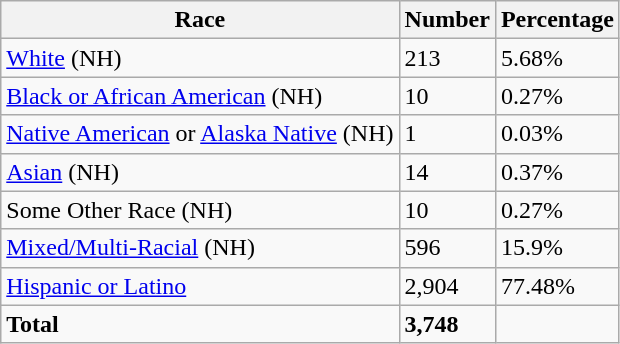<table class="wikitable">
<tr>
<th>Race</th>
<th>Number</th>
<th>Percentage</th>
</tr>
<tr>
<td><a href='#'>White</a> (NH)</td>
<td>213</td>
<td>5.68%</td>
</tr>
<tr>
<td><a href='#'>Black or African American</a> (NH)</td>
<td>10</td>
<td>0.27%</td>
</tr>
<tr>
<td><a href='#'>Native American</a> or <a href='#'>Alaska Native</a> (NH)</td>
<td>1</td>
<td>0.03%</td>
</tr>
<tr>
<td><a href='#'>Asian</a> (NH)</td>
<td>14</td>
<td>0.37%</td>
</tr>
<tr>
<td>Some Other Race (NH)</td>
<td>10</td>
<td>0.27%</td>
</tr>
<tr>
<td><a href='#'>Mixed/Multi-Racial</a> (NH)</td>
<td>596</td>
<td>15.9%</td>
</tr>
<tr>
<td><a href='#'>Hispanic or Latino</a></td>
<td>2,904</td>
<td>77.48%</td>
</tr>
<tr>
<td><strong>Total</strong></td>
<td><strong>3,748</strong></td>
<td></td>
</tr>
</table>
